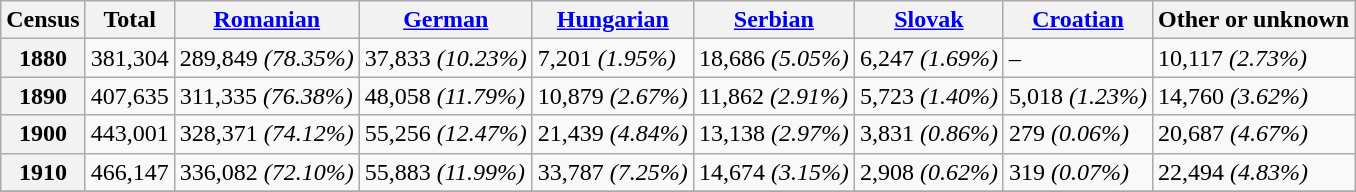<table class="wikitable">
<tr>
<th>Census</th>
<th>Total</th>
<th><a href='#'>Romanian</a></th>
<th><a href='#'>German</a></th>
<th><a href='#'>Hungarian</a></th>
<th><a href='#'>Serbian</a></th>
<th><a href='#'>Slovak</a></th>
<th><a href='#'>Croatian</a></th>
<th>Other or unknown</th>
</tr>
<tr>
<th>1880</th>
<td>381,304</td>
<td>289,849 <em>(78.35%)</em></td>
<td>37,833 <em>(10.23%)</em></td>
<td>7,201 <em>(1.95%)</em></td>
<td>18,686 <em>(5.05%)</em></td>
<td>6,247 <em>(1.69%)</em></td>
<td>–</td>
<td>10,117 <em>(2.73%)</em></td>
</tr>
<tr>
<th>1890</th>
<td>407,635</td>
<td>311,335 <em>(76.38%)</em></td>
<td>48,058 <em>(11.79%)</em></td>
<td>10,879 <em>(2.67%)</em></td>
<td>11,862 <em>(2.91%)</em></td>
<td>5,723 <em>(1.40%)</em></td>
<td>5,018 <em>(1.23%)</em></td>
<td>14,760 <em>(3.62%)</em></td>
</tr>
<tr>
<th>1900</th>
<td>443,001</td>
<td>328,371 <em>(74.12%)</em></td>
<td>55,256 <em>(12.47%)</em></td>
<td>21,439 <em>(4.84%)</em></td>
<td>13,138 <em>(2.97%)</em></td>
<td>3,831 <em>(0.86%)</em></td>
<td>279 <em>(0.06%)</em></td>
<td>20,687 <em>(4.67%)</em></td>
</tr>
<tr>
<th>1910</th>
<td>466,147</td>
<td>336,082 <em>(72.10%)</em></td>
<td>55,883 <em>(11.99%)</em></td>
<td>33,787 <em>(7.25%)</em></td>
<td>14,674 <em>(3.15%)</em></td>
<td>2,908 <em>(0.62%)</em></td>
<td>319 <em>(0.07%)</em></td>
<td>22,494 <em>(4.83%)</em></td>
</tr>
<tr>
</tr>
</table>
